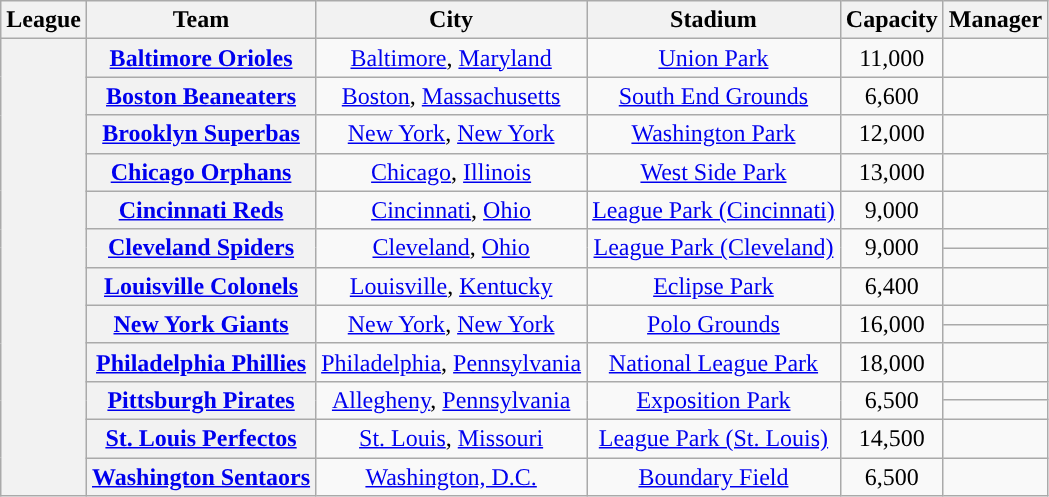<table class="wikitable sortable plainrowheaders" style="text-align:center;">
<tr>
<th scope="col">League</th>
<th scope="col">Team</th>
<th scope="col">City</th>
<th scope="col">Stadium</th>
<th scope="col">Capacity</th>
<th scope="col">Manager</th>
</tr>
<tr>
<th rowspan="15"></th>
<th scope="row"><a href='#'>Baltimore Orioles</a></th>
<td><a href='#'>Baltimore</a>, <a href='#'>Maryland</a></td>
<td><a href='#'>Union Park</a></td>
<td>11,000</td>
<td></td>
</tr>
<tr>
<th scope="row"><a href='#'>Boston Beaneaters</a></th>
<td><a href='#'>Boston</a>, <a href='#'>Massachusetts</a></td>
<td><a href='#'>South End Grounds</a></td>
<td>6,600</td>
<td></td>
</tr>
<tr>
<th scope="row"><a href='#'>Brooklyn Superbas</a></th>
<td><a href='#'>New York</a>, <a href='#'>New York</a></td>
<td><a href='#'>Washington Park</a></td>
<td>12,000</td>
<td></td>
</tr>
<tr>
<th scope="row"><a href='#'>Chicago Orphans</a></th>
<td><a href='#'>Chicago</a>, <a href='#'>Illinois</a></td>
<td><a href='#'>West Side Park</a></td>
<td>13,000</td>
<td></td>
</tr>
<tr>
<th scope="row"><a href='#'>Cincinnati Reds</a></th>
<td><a href='#'>Cincinnati</a>, <a href='#'>Ohio</a></td>
<td><a href='#'>League Park (Cincinnati)</a></td>
<td>9,000</td>
<td></td>
</tr>
<tr>
<th rowspan="2" scope="row"><a href='#'>Cleveland Spiders</a></th>
<td rowspan="2"><a href='#'>Cleveland</a>, <a href='#'>Ohio</a></td>
<td rowspan="2"><a href='#'>League Park (Cleveland)</a></td>
<td rowspan="2">9,000</td>
<td></td>
</tr>
<tr>
<td></td>
</tr>
<tr>
<th scope="row"><a href='#'>Louisville Colonels</a></th>
<td><a href='#'>Louisville</a>, <a href='#'>Kentucky</a></td>
<td><a href='#'>Eclipse Park</a></td>
<td>6,400</td>
<td></td>
</tr>
<tr>
<th rowspan="2" scope="row"><a href='#'>New York Giants</a></th>
<td rowspan="2"><a href='#'>New York</a>, <a href='#'>New York</a></td>
<td rowspan="2"><a href='#'>Polo Grounds</a></td>
<td rowspan="2">16,000</td>
<td></td>
</tr>
<tr>
<td></td>
</tr>
<tr>
<th scope="row"><a href='#'>Philadelphia Phillies</a></th>
<td><a href='#'>Philadelphia</a>, <a href='#'>Pennsylvania</a></td>
<td><a href='#'>National League Park</a></td>
<td>18,000</td>
<td></td>
</tr>
<tr>
<th rowspan="2" scope="row"><a href='#'>Pittsburgh Pirates</a></th>
<td rowspan="2"><a href='#'>Allegheny</a>, <a href='#'>Pennsylvania</a></td>
<td rowspan="2"><a href='#'>Exposition Park</a></td>
<td rowspan="2">6,500</td>
<td></td>
</tr>
<tr>
<td></td>
</tr>
<tr>
<th scope="row"><a href='#'>St. Louis Perfectos</a></th>
<td><a href='#'>St. Louis</a>, <a href='#'>Missouri</a></td>
<td><a href='#'>League Park (St. Louis)</a></td>
<td>14,500</td>
<td></td>
</tr>
<tr>
<th scope="row"><a href='#'>Washington Sentaors</a></th>
<td><a href='#'>Washington, D.C.</a></td>
<td><a href='#'>Boundary Field</a></td>
<td>6,500</td>
<td></td>
</tr>
</table>
